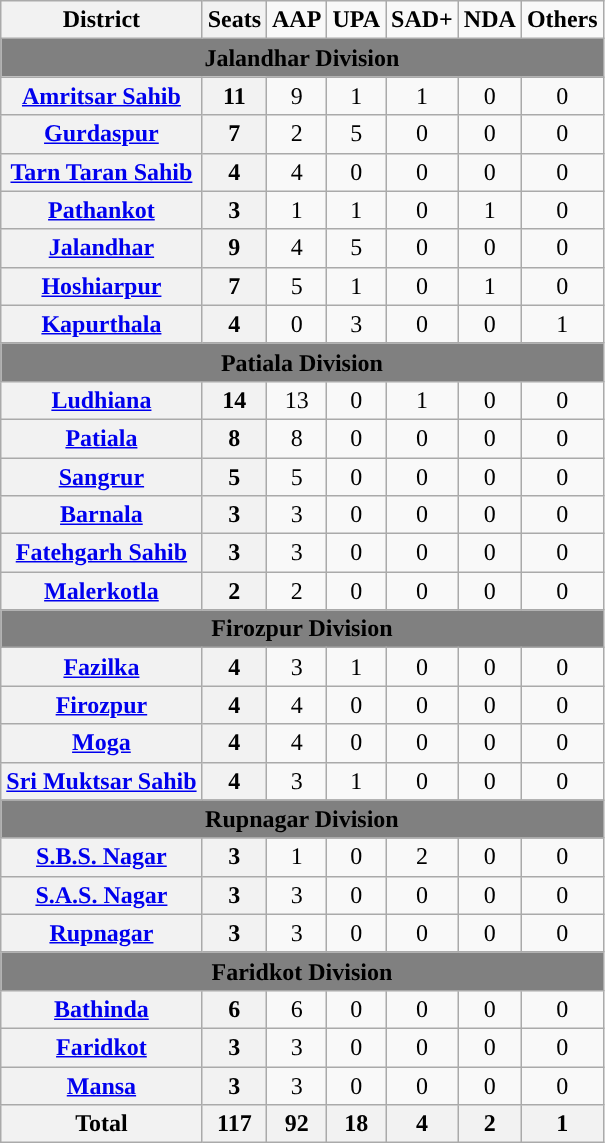<table class="wikitable sortable" style="text-align:center;">
<tr>
<th>District</th>
<th>Seats</th>
<td><span><strong>AAP</strong></span></td>
<td><span><strong>UPA</strong></span></td>
<td><span><strong>SAD+</strong></span></td>
<td><span><strong>NDA</strong></span></td>
<td><span><strong>Others</strong></span></td>
</tr>
<tr>
<td colspan="7" align="center" style="background-color: grey;"><span><strong>Jalandhar Division</strong></span></td>
</tr>
<tr>
<th><a href='#'>Amritsar Sahib</a></th>
<th>11</th>
<td style="background:">9</td>
<td>1</td>
<td>1</td>
<td>0</td>
<td>0</td>
</tr>
<tr>
<th><a href='#'>Gurdaspur</a></th>
<th>7</th>
<td>2</td>
<td style="background:">5</td>
<td>0</td>
<td>0</td>
<td>0</td>
</tr>
<tr>
<th><a href='#'>Tarn Taran Sahib</a></th>
<th>4</th>
<td style="background:">4</td>
<td>0</td>
<td>0</td>
<td>0</td>
<td>0</td>
</tr>
<tr>
<th><a href='#'>Pathankot</a></th>
<th>3</th>
<td>1</td>
<td>1</td>
<td>0</td>
<td>1</td>
<td>0</td>
</tr>
<tr>
<th><a href='#'>Jalandhar</a></th>
<th>9</th>
<td>4</td>
<td style="background:">5</td>
<td>0</td>
<td>0</td>
<td>0</td>
</tr>
<tr>
<th><a href='#'>Hoshiarpur</a></th>
<th>7</th>
<td style="background:">5</td>
<td>1</td>
<td>0</td>
<td>1</td>
<td>0</td>
</tr>
<tr>
<th><a href='#'>Kapurthala</a></th>
<th>4</th>
<td>0</td>
<td style="background:">3</td>
<td>0</td>
<td>0</td>
<td>1</td>
</tr>
<tr>
<td colspan="7" align="center" style="background-color: grey;"><span><strong>Patiala Division</strong></span></td>
</tr>
<tr>
<th><a href='#'>Ludhiana</a></th>
<th>14</th>
<td style="background:">13</td>
<td>0</td>
<td>1</td>
<td>0</td>
<td>0</td>
</tr>
<tr>
<th><a href='#'>Patiala</a></th>
<th>8</th>
<td style="background:">8</td>
<td>0</td>
<td>0</td>
<td>0</td>
<td>0</td>
</tr>
<tr>
<th><a href='#'>Sangrur</a></th>
<th>5</th>
<td style="background:">5</td>
<td>0</td>
<td>0</td>
<td>0</td>
<td>0</td>
</tr>
<tr>
<th><a href='#'>Barnala</a></th>
<th>3</th>
<td style="background:">3</td>
<td>0</td>
<td>0</td>
<td>0</td>
<td>0</td>
</tr>
<tr>
<th><a href='#'>Fatehgarh Sahib</a></th>
<th>3</th>
<td style="background:">3</td>
<td>0</td>
<td>0</td>
<td>0</td>
<td>0</td>
</tr>
<tr>
<th><a href='#'>Malerkotla</a></th>
<th>2</th>
<td style="background:">2</td>
<td>0</td>
<td>0</td>
<td>0</td>
<td>0</td>
</tr>
<tr>
<td colspan="7" align="center" style="background-color: grey;"><span><strong>Firozpur Division</strong></span></td>
</tr>
<tr>
<th><a href='#'>Fazilka</a></th>
<th>4</th>
<td style="background:">3</td>
<td>1</td>
<td>0</td>
<td>0</td>
<td>0</td>
</tr>
<tr>
<th><a href='#'>Firozpur</a></th>
<th>4</th>
<td style="background:">4</td>
<td>0</td>
<td>0</td>
<td>0</td>
<td>0</td>
</tr>
<tr>
<th><a href='#'>Moga</a></th>
<th>4</th>
<td style="background:">4</td>
<td>0</td>
<td>0</td>
<td>0</td>
<td>0</td>
</tr>
<tr>
<th><a href='#'>Sri Muktsar Sahib</a></th>
<th>4</th>
<td style="background:">3</td>
<td>1</td>
<td>0</td>
<td>0</td>
<td>0</td>
</tr>
<tr>
<td colspan="7" align="center" style="background-color: grey;"><span><strong>Rupnagar Division</strong></span></td>
</tr>
<tr>
<th><a href='#'>S.B.S. Nagar</a></th>
<th>3</th>
<td>1</td>
<td>0</td>
<td style="background:">2</td>
<td>0</td>
<td>0</td>
</tr>
<tr>
<th><a href='#'>S.A.S. Nagar</a></th>
<th>3</th>
<td style="background:">3</td>
<td>0</td>
<td>0</td>
<td>0</td>
<td>0</td>
</tr>
<tr>
<th><a href='#'>Rupnagar</a></th>
<th>3</th>
<td style="background:">3</td>
<td>0</td>
<td>0</td>
<td>0</td>
<td>0</td>
</tr>
<tr>
<td colspan="7" align="center" style="background-color: grey;"><span><strong>Faridkot Division</strong></span></td>
</tr>
<tr>
<th><a href='#'>Bathinda</a></th>
<th>6</th>
<td style="background:">6</td>
<td>0</td>
<td>0</td>
<td>0</td>
<td>0</td>
</tr>
<tr>
<th><a href='#'>Faridkot</a></th>
<th>3</th>
<td style="background:">3</td>
<td>0</td>
<td>0</td>
<td>0</td>
<td>0</td>
</tr>
<tr>
<th><a href='#'>Mansa</a></th>
<th>3</th>
<td style="background:">3</td>
<td>0</td>
<td>0</td>
<td>0</td>
<td>0</td>
</tr>
<tr>
<th>Total</th>
<th>117</th>
<th>92</th>
<th>18</th>
<th>4</th>
<th>2</th>
<th>1</th>
</tr>
</table>
